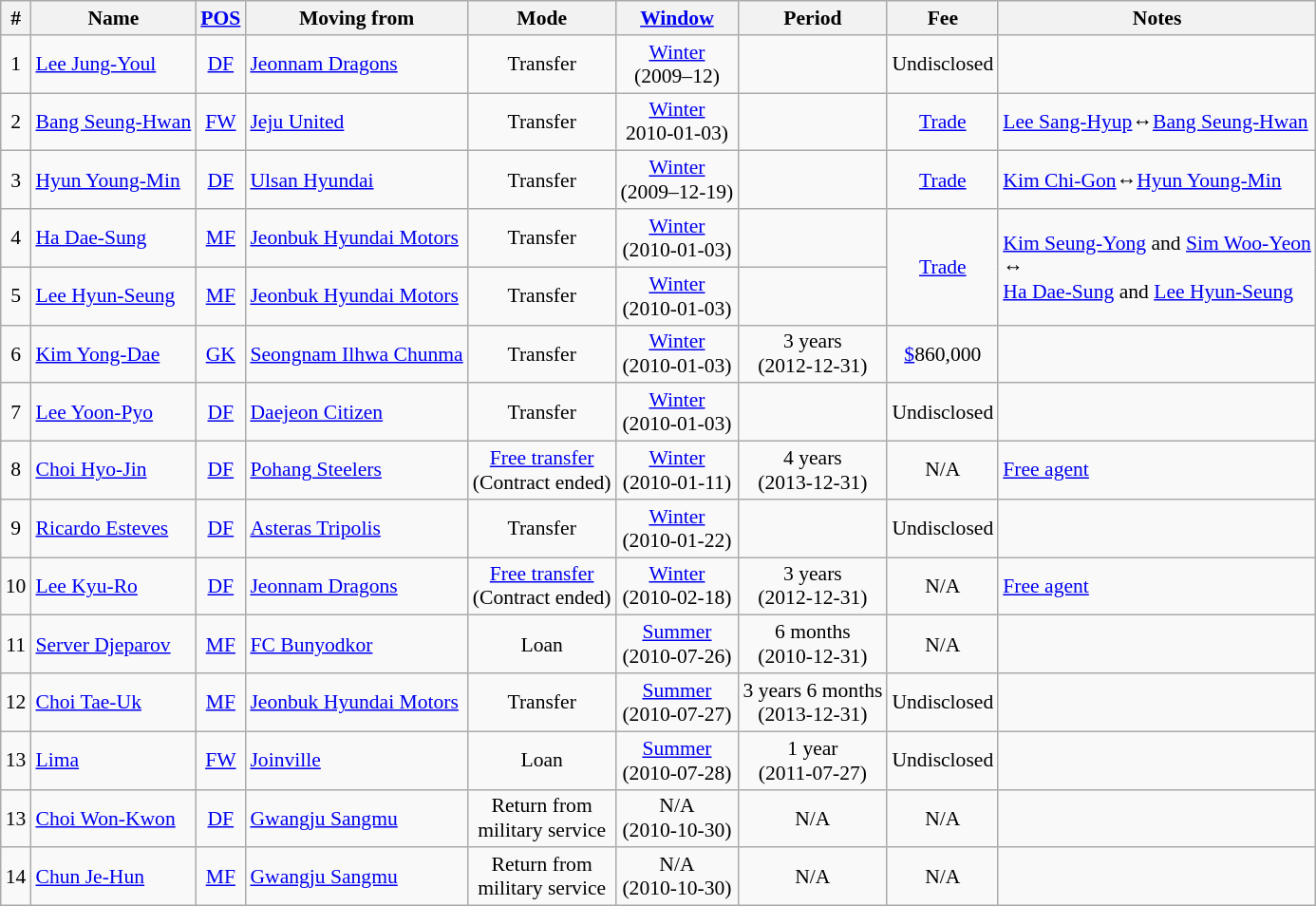<table class="wikitable sortable" style="text-align: center; font-size:90%;">
<tr>
<th>#</th>
<th>Name</th>
<th><a href='#'>POS</a></th>
<th>Moving from</th>
<th>Mode</th>
<th><a href='#'>Window</a></th>
<th>Period</th>
<th>Fee</th>
<th>Notes</th>
</tr>
<tr>
<td>1</td>
<td align=left> <a href='#'>Lee Jung-Youl</a></td>
<td><a href='#'>DF</a></td>
<td align=left> <a href='#'>Jeonnam Dragons</a></td>
<td>Transfer</td>
<td><a href='#'>Winter</a><br>(2009–12)</td>
<td></td>
<td>Undisclosed</td>
<td></td>
</tr>
<tr>
<td>2</td>
<td align=left> <a href='#'>Bang Seung-Hwan</a></td>
<td><a href='#'>FW</a></td>
<td align=left> <a href='#'>Jeju United</a></td>
<td>Transfer</td>
<td><a href='#'>Winter</a><br>2010-01-03)</td>
<td></td>
<td><a href='#'>Trade</a></td>
<td align=left><a href='#'>Lee Sang-Hyup</a>↔<a href='#'>Bang Seung-Hwan</a></td>
</tr>
<tr>
<td>3</td>
<td align=left> <a href='#'>Hyun Young-Min</a></td>
<td><a href='#'>DF</a></td>
<td align=left> <a href='#'>Ulsan Hyundai</a></td>
<td>Transfer</td>
<td><a href='#'>Winter</a><br>(2009–12-19)</td>
<td></td>
<td><a href='#'>Trade</a></td>
<td align=left><a href='#'>Kim Chi-Gon</a>↔<a href='#'>Hyun Young-Min</a></td>
</tr>
<tr>
<td>4</td>
<td align=left> <a href='#'>Ha Dae-Sung</a></td>
<td><a href='#'>MF</a></td>
<td align=left> <a href='#'>Jeonbuk Hyundai Motors</a></td>
<td>Transfer</td>
<td><a href='#'>Winter</a><br>(2010-01-03)</td>
<td></td>
<td rowspan="2"><a href='#'>Trade</a></td>
<td rowspan="2" align=left><a href='#'>Kim Seung-Yong</a> and <a href='#'>Sim Woo-Yeon</a><br>↔<br><a href='#'>Ha Dae-Sung</a> and <a href='#'>Lee Hyun-Seung</a></td>
</tr>
<tr>
<td>5</td>
<td align=left> <a href='#'>Lee Hyun-Seung</a></td>
<td><a href='#'>MF</a></td>
<td align=left> <a href='#'>Jeonbuk Hyundai Motors</a></td>
<td>Transfer</td>
<td><a href='#'>Winter</a><br>(2010-01-03)</td>
<td></td>
</tr>
<tr>
<td>6</td>
<td align=left> <a href='#'>Kim Yong-Dae</a></td>
<td><a href='#'>GK</a></td>
<td align=left> <a href='#'>Seongnam Ilhwa Chunma</a></td>
<td>Transfer</td>
<td><a href='#'>Winter</a><br>(2010-01-03)</td>
<td>3 years<br>(2012-12-31)</td>
<td><a href='#'>$</a>860,000</td>
<td></td>
</tr>
<tr>
<td>7</td>
<td align=left> <a href='#'>Lee Yoon-Pyo</a></td>
<td><a href='#'>DF</a></td>
<td align=left> <a href='#'>Daejeon Citizen</a></td>
<td>Transfer</td>
<td><a href='#'>Winter</a><br>(2010-01-03)</td>
<td></td>
<td>Undisclosed</td>
<td></td>
</tr>
<tr>
<td>8</td>
<td align=left> <a href='#'>Choi Hyo-Jin</a></td>
<td><a href='#'>DF</a></td>
<td align=left> <a href='#'>Pohang Steelers</a></td>
<td><a href='#'>Free transfer</a><br>(Contract ended)</td>
<td><a href='#'>Winter</a><br>(2010-01-11)</td>
<td>4 years<br>(2013-12-31)</td>
<td>N/A</td>
<td align=left><a href='#'>Free agent</a></td>
</tr>
<tr>
<td>9</td>
<td align=left> <a href='#'>Ricardo Esteves</a></td>
<td><a href='#'>DF</a></td>
<td align=left> <a href='#'>Asteras Tripolis</a></td>
<td>Transfer</td>
<td><a href='#'>Winter</a><br>(2010-01-22)</td>
<td></td>
<td>Undisclosed</td>
<td></td>
</tr>
<tr>
<td>10</td>
<td align=left> <a href='#'>Lee Kyu-Ro</a></td>
<td><a href='#'>DF</a></td>
<td align=left> <a href='#'>Jeonnam Dragons</a></td>
<td><a href='#'>Free transfer</a><br>(Contract ended)</td>
<td><a href='#'>Winter</a><br>(2010-02-18)</td>
<td>3 years<br>(2012-12-31)</td>
<td>N/A</td>
<td align=left><a href='#'>Free agent</a></td>
</tr>
<tr>
<td>11</td>
<td align=left> <a href='#'>Server Djeparov</a></td>
<td><a href='#'>MF</a></td>
<td align=left> <a href='#'>FC Bunyodkor</a></td>
<td>Loan</td>
<td><a href='#'>Summer</a><br>(2010-07-26)</td>
<td>6 months<br>(2010-12-31)</td>
<td>N/A</td>
<td></td>
</tr>
<tr>
<td>12</td>
<td align=left> <a href='#'>Choi Tae-Uk</a></td>
<td><a href='#'>MF</a></td>
<td align=left> <a href='#'>Jeonbuk Hyundai Motors</a></td>
<td>Transfer</td>
<td><a href='#'>Summer</a><br>(2010-07-27)</td>
<td>3 years 6 months<br>(2013-12-31)</td>
<td>Undisclosed</td>
<td></td>
</tr>
<tr>
<td>13</td>
<td align=left> <a href='#'>Lima</a></td>
<td><a href='#'>FW</a></td>
<td align=left> <a href='#'>Joinville</a></td>
<td>Loan</td>
<td><a href='#'>Summer</a><br>(2010-07-28)</td>
<td>1 year<br>(2011-07-27)</td>
<td>Undisclosed</td>
<td></td>
</tr>
<tr>
<td>13</td>
<td align=left> <a href='#'>Choi Won-Kwon</a></td>
<td><a href='#'>DF</a></td>
<td align=left> <a href='#'>Gwangju Sangmu</a></td>
<td>Return from<br>military service</td>
<td>N/A<br>(2010-10-30)</td>
<td>N/A</td>
<td>N/A</td>
<td></td>
</tr>
<tr>
<td>14</td>
<td align=left> <a href='#'>Chun Je-Hun</a></td>
<td><a href='#'>MF</a></td>
<td align=left> <a href='#'>Gwangju Sangmu</a></td>
<td>Return from<br>military service</td>
<td>N/A<br>(2010-10-30)</td>
<td>N/A</td>
<td>N/A</td>
<td></td>
</tr>
</table>
